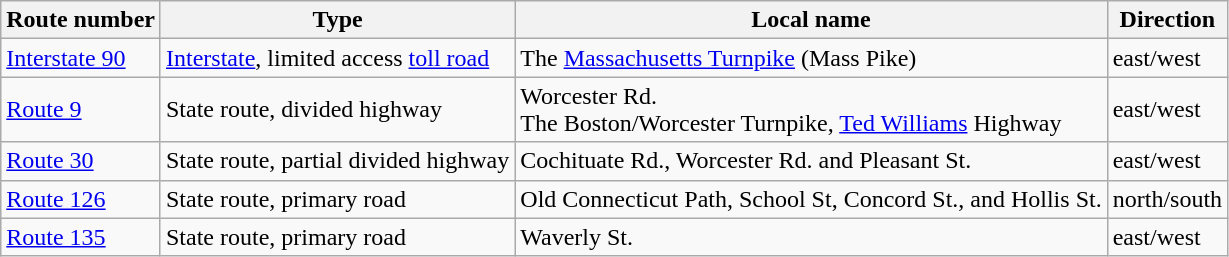<table class="wikitable">
<tr>
<th>Route number</th>
<th>Type</th>
<th>Local name</th>
<th>Direction</th>
</tr>
<tr>
<td> <a href='#'>Interstate 90</a></td>
<td><a href='#'>Interstate</a>, limited access <a href='#'>toll road</a></td>
<td>The <a href='#'>Massachusetts Turnpike</a> (Mass Pike)</td>
<td>east/west</td>
</tr>
<tr>
<td> <a href='#'>Route 9</a></td>
<td>State route, divided highway</td>
<td>Worcester Rd.<br>The Boston/Worcester Turnpike, <a href='#'>Ted Williams</a> Highway</td>
<td>east/west</td>
</tr>
<tr>
<td> <a href='#'>Route 30</a></td>
<td>State route, partial divided highway</td>
<td>Cochituate Rd., Worcester Rd. and Pleasant St.</td>
<td>east/west</td>
</tr>
<tr>
<td> <a href='#'>Route 126</a></td>
<td>State route, primary road</td>
<td>Old Connecticut Path, School St, Concord St., and Hollis St.</td>
<td>north/south</td>
</tr>
<tr>
<td> <a href='#'>Route 135</a></td>
<td>State route, primary road</td>
<td>Waverly St.</td>
<td>east/west</td>
</tr>
</table>
